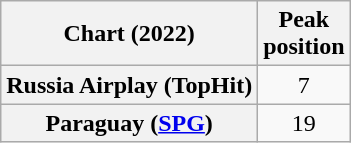<table class="wikitable sortable plainrowheaders" style="text-align:center">
<tr>
<th scope="col">Chart (2022)</th>
<th scope="col">Peak<br>position</th>
</tr>
<tr>
<th scope="row">Russia Airplay (TopHit)</th>
<td>7</td>
</tr>
<tr>
<th scope="row">Paraguay (<a href='#'>SPG</a>)</th>
<td>19</td>
</tr>
</table>
